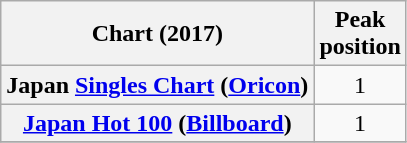<table class="wikitable plainrowheaders">
<tr>
<th>Chart (2017)</th>
<th>Peak<br>position</th>
</tr>
<tr>
<th scope="row">Japan <a href='#'>Singles Chart</a> (<a href='#'>Oricon</a>)</th>
<td style="text-align:center;">1</td>
</tr>
<tr>
<th scope="row"><a href='#'>Japan Hot 100</a> (<a href='#'>Billboard</a>)</th>
<td style="text-align:center;">1</td>
</tr>
<tr>
</tr>
</table>
